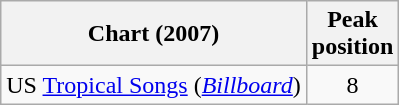<table class="wikitable sortable">
<tr>
<th>Chart (2007)</th>
<th>Peak<br>position</th>
</tr>
<tr>
<td>US <a href='#'>Tropical Songs</a> (<em><a href='#'>Billboard</a></em>)</td>
<td style="text-align:center;">8</td>
</tr>
</table>
